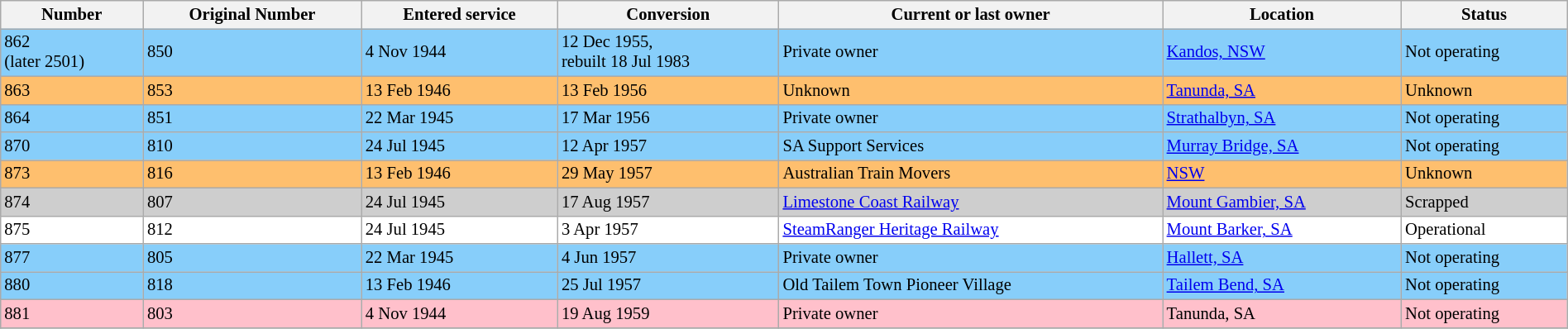<table class="wikitable sortable" border= "1" style= "width:100%; font-size: 86%; margin-left:1em; margin-right:3em; margin-bottom:2em">
<tr>
<th>Number</th>
<th>Original Number</th>
<th>Entered service</th>
<th>Conversion</th>
<th>Current or last owner</th>
<th>Location</th>
<th>Status</th>
</tr>
<tr>
<td bgcolor="#87cefa">862<br>(later 2501)</td>
<td bgcolor="#87cefa">850</td>
<td bgcolor="#87cefa">4 Nov 1944</td>
<td bgcolor="#87cefa">12 Dec 1955,<br>rebuilt 18 Jul 1983</td>
<td bgcolor="#87cefa">Private owner</td>
<td bgcolor="#87cefa"><a href='#'>Kandos, NSW</a></td>
<td bgcolor="#87cefa">Not operating</td>
</tr>
<tr>
<td bgcolor="#FEBF6E">863</td>
<td bgcolor="#FEBF6E">853</td>
<td bgcolor="#FEBF6E">13 Feb 1946</td>
<td bgcolor="#FEBF6E">13 Feb 1956</td>
<td bgcolor="#FEBF6E">Unknown</td>
<td bgcolor="#FEBF6E"><a href='#'>Tanunda, SA</a></td>
<td bgcolor="#FEBF6E">Unknown</td>
</tr>
<tr>
<td bgcolor="#87cefa">864</td>
<td bgcolor="#87cefa">851</td>
<td bgcolor="#87cefa">22 Mar 1945</td>
<td bgcolor="#87cefa">17 Mar 1956</td>
<td bgcolor="#87cefa">Private owner</td>
<td bgcolor="#87cefa"><a href='#'>Strathalbyn, SA</a></td>
<td bgcolor="#87cefa">Not operating</td>
</tr>
<tr>
<td bgcolor="#87cefa">870</td>
<td bgcolor="#87cefa">810</td>
<td bgcolor="#87cefa">24 Jul 1945</td>
<td bgcolor="#87cefa">12 Apr 1957</td>
<td bgcolor="#87cefa">SA Support Services</td>
<td bgcolor="#87cefa"><a href='#'>Murray Bridge, SA</a></td>
<td bgcolor="#87cefa">Not operating</td>
</tr>
<tr>
<td bgcolor="#FEBF6E">873</td>
<td bgcolor="#FEBF6E">816</td>
<td bgcolor="#FEBF6E">13 Feb 1946</td>
<td bgcolor="#FEBF6E">29 May 1957</td>
<td bgcolor="#FEBF6E">Australian Train Movers</td>
<td bgcolor="#FEBF6E"><a href='#'>NSW</a></td>
<td bgcolor="#FEBF6E">Unknown</td>
</tr>
<tr>
<td bgcolor="#cecece">874</td>
<td bgcolor="#cecece">807</td>
<td bgcolor="#cecece">24 Jul 1945</td>
<td bgcolor="#cecece">17 Aug 1957</td>
<td bgcolor="#cecece"><a href='#'>Limestone Coast Railway</a></td>
<td bgcolor="#cecece"><a href='#'>Mount Gambier, SA</a></td>
<td bgcolor="#cecece">Scrapped</td>
</tr>
<tr>
<td bgcolor="#FFFFFF">875</td>
<td bgcolor="#FFFFFF">812</td>
<td bgcolor="#FFFFFF">24 Jul 1945</td>
<td bgcolor="#FFFFFF">3 Apr 1957</td>
<td bgcolor="#FFFFFF"><a href='#'>SteamRanger Heritage Railway</a></td>
<td bgcolor="#FFFFFF"><a href='#'>Mount Barker, SA</a></td>
<td bgcolor="#FFFFFF">Operational</td>
</tr>
<tr>
<td bgcolor="#87cefa">877</td>
<td bgcolor="#87cefa">805</td>
<td bgcolor="#87cefa">22 Mar 1945</td>
<td bgcolor="#87cefa">4 Jun 1957</td>
<td bgcolor="#87cefa">Private owner</td>
<td bgcolor="#87cefa"><a href='#'>Hallett, SA</a></td>
<td bgcolor="#87cefa">Not operating</td>
</tr>
<tr>
<td bgcolor="#87cefa">880</td>
<td bgcolor="#87cefa">818</td>
<td bgcolor="#87cefa">13 Feb 1946</td>
<td bgcolor="#87cefa">25 Jul 1957</td>
<td bgcolor="#87cefa">Old Tailem Town Pioneer Village</td>
<td bgcolor="#87cefa"><a href='#'> Tailem Bend, SA</a></td>
<td bgcolor="#87cefa">Not operating</td>
</tr>
<tr>
<td bgcolor="#FFc0cb">881</td>
<td bgcolor="#FFc0cb">803</td>
<td bgcolor="#FFc0cb">4 Nov 1944</td>
<td bgcolor="#FFc0cb">19 Aug 1959</td>
<td bgcolor="#FFc0cb">Private owner</td>
<td bgcolor="#FFc0cb">Tanunda, SA</td>
<td bgcolor="#FFc0cb">Not operating</td>
</tr>
<tr>
</tr>
</table>
